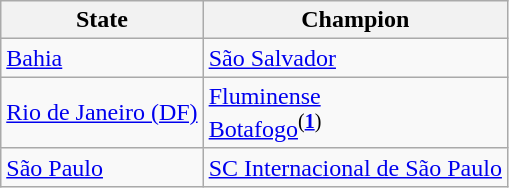<table class="wikitable">
<tr>
<th>State</th>
<th>Champion</th>
</tr>
<tr>
<td><a href='#'>Bahia</a></td>
<td><a href='#'>São Salvador</a></td>
</tr>
<tr>
<td><a href='#'>Rio de Janeiro (DF)</a></td>
<td><a href='#'>Fluminense</a><br><a href='#'>Botafogo</a><sup>(<strong><a href='#'>1</a></strong>)</sup></td>
</tr>
<tr>
<td><a href='#'>São Paulo</a></td>
<td><a href='#'>SC Internacional de São Paulo</a></td>
</tr>
</table>
